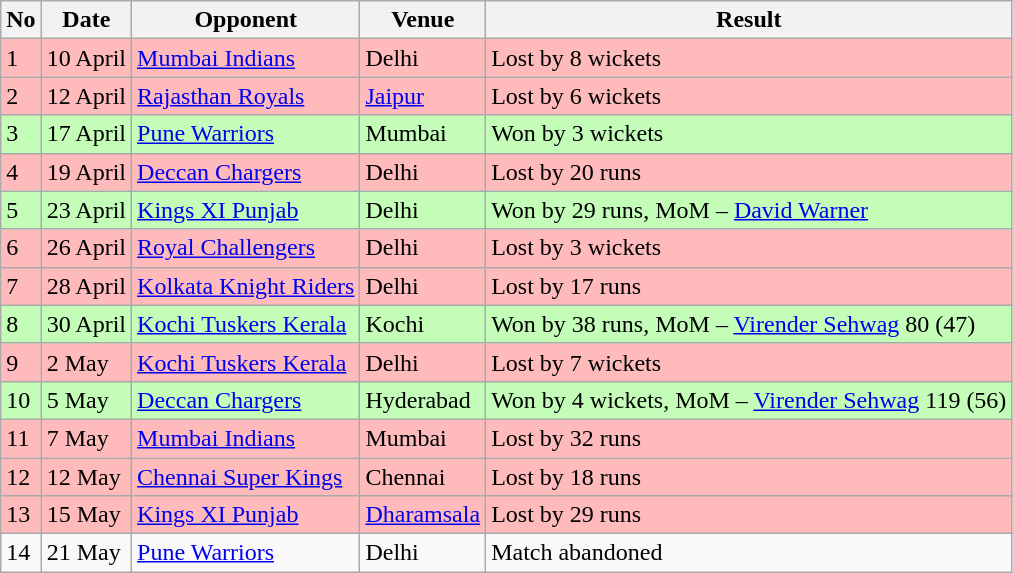<table class="wikitable sortable">
<tr>
<th>No</th>
<th>Date</th>
<th>Opponent</th>
<th>Venue</th>
<th>Result</th>
</tr>
<tr style="background:#fbb;">
<td>1</td>
<td>10 April</td>
<td><a href='#'>Mumbai Indians</a></td>
<td>Delhi</td>
<td>Lost by 8 wickets</td>
</tr>
<tr style="background:#fbb;">
<td>2</td>
<td>12 April</td>
<td><a href='#'>Rajasthan Royals</a></td>
<td><a href='#'>Jaipur</a></td>
<td>Lost by 6 wickets</td>
</tr>
<tr style="background:#c3fdb8;">
<td>3</td>
<td>17 April</td>
<td><a href='#'>Pune Warriors</a></td>
<td>Mumbai</td>
<td>Won by 3 wickets</td>
</tr>
<tr style="background:#fbb;">
<td>4</td>
<td>19 April</td>
<td><a href='#'>Deccan Chargers</a></td>
<td>Delhi</td>
<td>Lost by 20 runs</td>
</tr>
<tr style="background:#c3fdb8;">
<td>5</td>
<td>23 April</td>
<td><a href='#'>Kings XI Punjab</a></td>
<td>Delhi</td>
<td>Won by 29 runs, MoM – <a href='#'>David Warner</a></td>
</tr>
<tr style="background:#fbb;">
<td>6</td>
<td>26 April</td>
<td><a href='#'>Royal Challengers</a></td>
<td>Delhi</td>
<td>Lost by 3 wickets</td>
</tr>
<tr style="background:#fbb;">
<td>7</td>
<td>28 April</td>
<td><a href='#'>Kolkata Knight Riders</a></td>
<td>Delhi</td>
<td>Lost by 17 runs</td>
</tr>
<tr style="background:#c3fdb8;">
<td>8</td>
<td>30 April</td>
<td><a href='#'>Kochi Tuskers Kerala</a></td>
<td>Kochi</td>
<td>Won by 38 runs, MoM – <a href='#'>Virender Sehwag</a> 80 (47)</td>
</tr>
<tr style="background:#fbb;">
<td>9</td>
<td>2 May</td>
<td><a href='#'>Kochi Tuskers Kerala</a></td>
<td>Delhi</td>
<td>Lost by 7 wickets</td>
</tr>
<tr style="background:#c3fdb8;">
<td>10</td>
<td>5 May</td>
<td><a href='#'>Deccan Chargers</a></td>
<td>Hyderabad</td>
<td>Won by 4 wickets, MoM – <a href='#'>Virender Sehwag</a> 119 (56)</td>
</tr>
<tr style="background:#fbb;">
<td>11</td>
<td>7 May</td>
<td><a href='#'>Mumbai Indians</a></td>
<td>Mumbai</td>
<td>Lost by 32 runs</td>
</tr>
<tr style="background:#fbb;">
<td>12</td>
<td>12 May</td>
<td><a href='#'>Chennai Super Kings</a></td>
<td>Chennai</td>
<td>Lost by 18 runs</td>
</tr>
<tr style="background:#fbb;">
<td>13</td>
<td>15 May</td>
<td><a href='#'>Kings XI Punjab</a></td>
<td><a href='#'>Dharamsala</a></td>
<td>Lost by 29 runs</td>
</tr>
<tr>
<td>14</td>
<td>21 May</td>
<td><a href='#'>Pune Warriors</a></td>
<td>Delhi</td>
<td>Match abandoned</td>
</tr>
</table>
